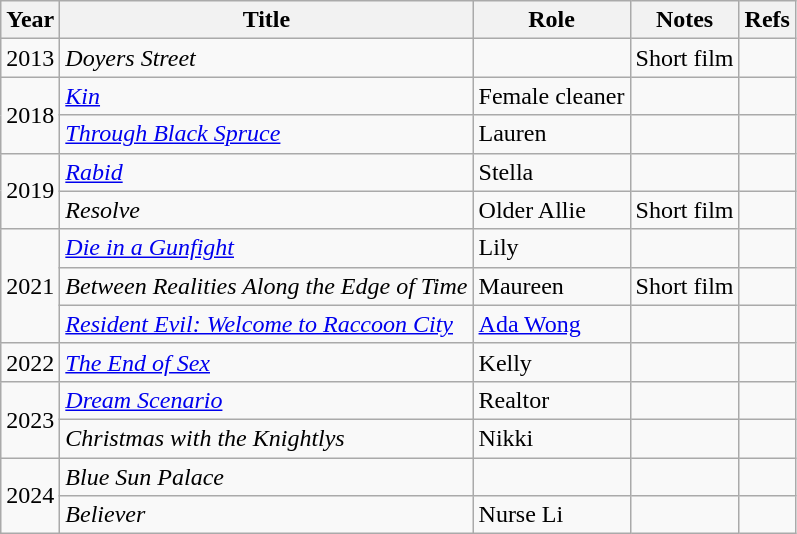<table class="wikitable sortable">
<tr>
<th>Year</th>
<th>Title</th>
<th>Role</th>
<th class="unsortable">Notes</th>
<th class="unsortable">Refs</th>
</tr>
<tr>
<td>2013</td>
<td><em>Doyers Street</em></td>
<td></td>
<td>Short film</td>
<td></td>
</tr>
<tr>
<td rowspan="2">2018</td>
<td><em><a href='#'>Kin</a></em></td>
<td>Female cleaner</td>
<td></td>
<td></td>
</tr>
<tr>
<td><em><a href='#'>Through Black Spruce</a></em></td>
<td>Lauren</td>
<td></td>
<td></td>
</tr>
<tr>
<td rowspan="2">2019</td>
<td><em><a href='#'>Rabid</a></em></td>
<td>Stella</td>
<td></td>
<td></td>
</tr>
<tr>
<td><em>Resolve</em></td>
<td>Older Allie</td>
<td>Short film</td>
<td></td>
</tr>
<tr>
<td rowspan="3">2021</td>
<td><em><a href='#'>Die in a Gunfight</a></em></td>
<td>Lily</td>
<td></td>
<td></td>
</tr>
<tr>
<td><em>Between Realities Along the Edge of Time</em></td>
<td>Maureen</td>
<td>Short film</td>
<td></td>
</tr>
<tr>
<td><em><a href='#'>Resident Evil: Welcome to Raccoon City</a></em></td>
<td><a href='#'>Ada Wong</a></td>
<td></td>
<td></td>
</tr>
<tr>
<td>2022</td>
<td data-sort-value="End of Sex, The"><em><a href='#'>The End of Sex</a></em></td>
<td>Kelly</td>
<td></td>
<td></td>
</tr>
<tr>
<td rowspan="2">2023</td>
<td><em><a href='#'>Dream Scenario</a></em></td>
<td>Realtor</td>
<td></td>
<td></td>
</tr>
<tr>
<td><em>Christmas with the Knightlys</em></td>
<td>Nikki</td>
<td></td>
<td></td>
</tr>
<tr>
<td rowspan="2">2024</td>
<td><em>Blue Sun Palace</em></td>
<td></td>
<td></td>
<td></td>
</tr>
<tr>
<td><em>Believer</em></td>
<td>Nurse Li</td>
<td></td>
<td></td>
</tr>
</table>
